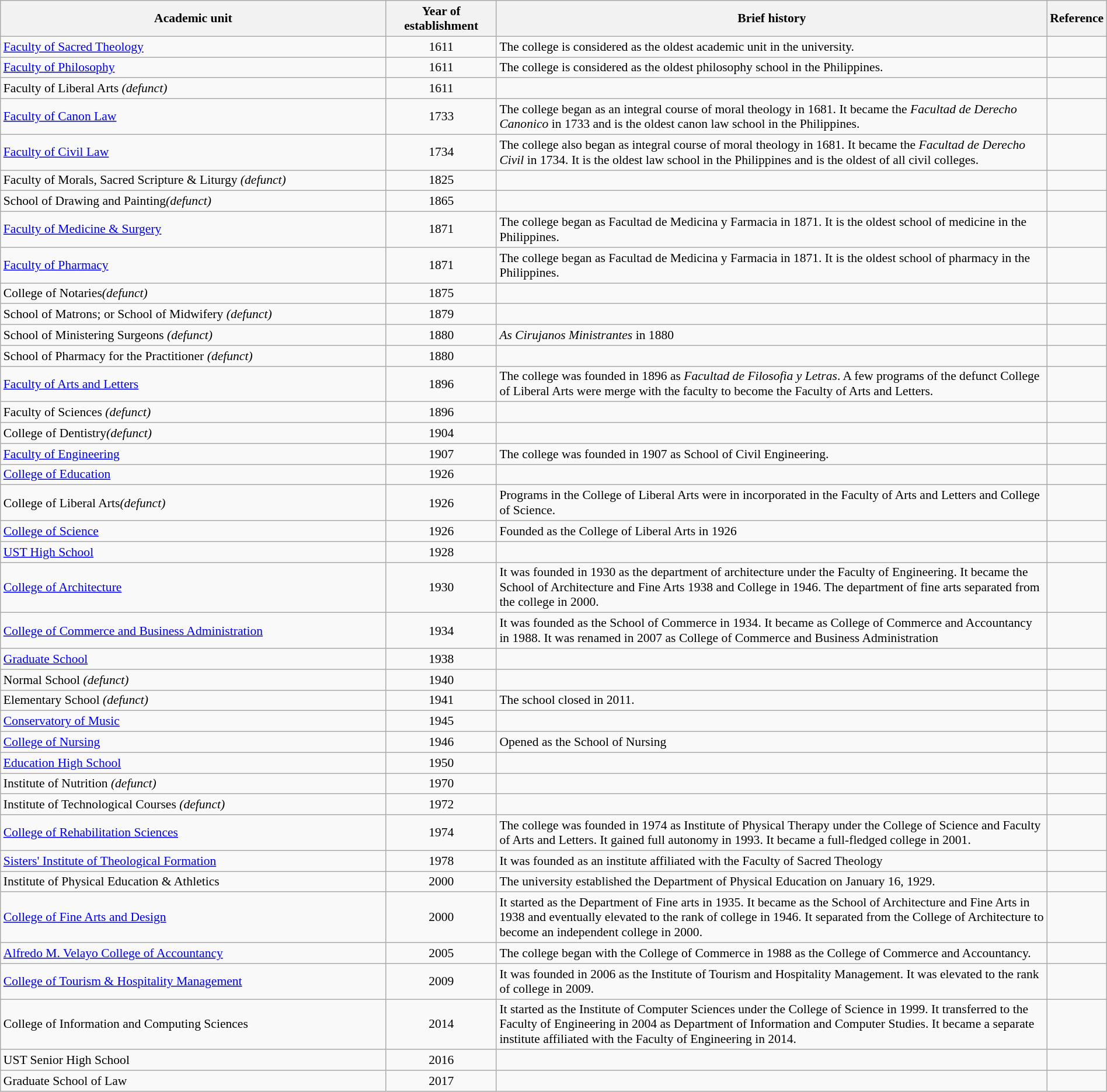<table class="wikitable sortable"  style="width:100%; font-size:90%;">
<tr>
<th style="width:35%;">Academic unit</th>
<th ! style="width:10%;">Year of establishment</th>
<th ! style="width:50%;" class="unsortable">Brief history</th>
<th ! style="width:5%;" class="unsortable">Reference</th>
</tr>
<tr>
<td><a href='#'>Faculty of Sacred Theology</a></td>
<td style="text-align:center;">1611</td>
<td>The college is considered as the oldest academic unit in the university.</td>
<td style="text-align:center;"></td>
</tr>
<tr>
<td><a href='#'>Faculty of Philosophy</a></td>
<td style="text-align:center;">1611</td>
<td>The college is considered as the oldest philosophy school in the Philippines.</td>
<td style="text-align:center;"></td>
</tr>
<tr>
<td>Faculty of Liberal Arts <em>(defunct)</em></td>
<td style="text-align:center;">1611</td>
<td></td>
<td style="text-align:center;"></td>
</tr>
<tr>
<td><a href='#'>Faculty of Canon Law</a></td>
<td style="text-align:center;">1733</td>
<td>The college began as an integral course of moral theology in 1681. It became the <em>Facultad de Derecho Canonico</em> in 1733 and is the oldest canon law school in the Philippines.</td>
<td style="text-align:center;"></td>
</tr>
<tr>
<td><a href='#'>Faculty of Civil Law</a></td>
<td style="text-align:center;">1734</td>
<td>The college also began as integral course of moral theology in 1681. It became the <em>Facultad de Derecho Civil</em> in 1734. It is the oldest law school in the Philippines and is the oldest of all civil colleges.</td>
<td style="text-align:center;"></td>
</tr>
<tr>
<td>Faculty of Morals, Sacred Scripture & Liturgy <em>(defunct)</em></td>
<td style="text-align:center;">1825</td>
<td></td>
<td style="text-align:center;"></td>
</tr>
<tr>
<td>School of Drawing and Painting<em>(defunct)</em></td>
<td style="text-align:center;">1865</td>
<td></td>
<td style="text-align:center;"></td>
</tr>
<tr>
<td><a href='#'>Faculty of Medicine & Surgery</a></td>
<td style="text-align:center;">1871</td>
<td>The college began as Facultad de Medicina y Farmacia in 1871. It is the oldest school of medicine in the Philippines.</td>
<td style="text-align:center;"></td>
</tr>
<tr>
<td><a href='#'>Faculty of Pharmacy</a></td>
<td style="text-align:center;">1871</td>
<td>The college began as Facultad de Medicina y Farmacia in 1871. It is the oldest school of pharmacy in the Philippines.</td>
<td style="text-align:center;"></td>
</tr>
<tr>
<td>College of Notaries<em>(defunct)</em></td>
<td style="text-align:center;">1875</td>
<td></td>
<td style="text-align:center;"></td>
</tr>
<tr>
<td>School of Matrons; or School of Midwifery <em>(defunct)</em></td>
<td style="text-align:center;">1879</td>
<td></td>
<td style="text-align:center;"></td>
</tr>
<tr>
<td>School of Ministering Surgeons <em>(defunct)</em></td>
<td style="text-align:center;">1880</td>
<td><em>As Cirujanos Ministrantes</em> in 1880</td>
<td style="text-align:center;"></td>
</tr>
<tr>
<td>School of Pharmacy for the Practitioner <em>(defunct)</em></td>
<td style="text-align:center;">1880</td>
<td></td>
<td style="text-align:center;"></td>
</tr>
<tr>
<td><a href='#'>Faculty of Arts and Letters</a></td>
<td style="text-align:center;">1896</td>
<td>The college was founded in 1896 as <em>Facultad de Filosofia y Letras</em>. A few programs of the defunct College of Liberal Arts were merge with the faculty to become the Faculty of Arts and Letters.</td>
<td style="text-align:center;"></td>
</tr>
<tr>
<td>Faculty of Sciences <em>(defunct)</em></td>
<td style="text-align:center;">1896</td>
<td></td>
<td style="text-align:center;"></td>
</tr>
<tr>
<td>College of Dentistry<em>(defunct)</em></td>
<td style="text-align:center;">1904</td>
<td></td>
<td style="text-align:center;"></td>
</tr>
<tr>
<td><a href='#'>Faculty of Engineering</a></td>
<td style="text-align:center;">1907</td>
<td>The college was founded in 1907 as School of Civil Engineering.</td>
<td style="text-align:center;"></td>
</tr>
<tr>
<td><a href='#'>College of Education</a></td>
<td style="text-align:center;">1926</td>
<td></td>
<td></td>
</tr>
<tr>
<td>College of Liberal Arts<em>(defunct)</em></td>
<td style="text-align:center;">1926</td>
<td>Programs in the College of Liberal Arts were in incorporated in the Faculty of Arts and Letters and College of Science.</td>
<td style="text-align:center;"></td>
</tr>
<tr>
<td><a href='#'>College of Science</a></td>
<td style="text-align:center;">1926</td>
<td>Founded as the College of Liberal Arts in 1926</td>
<td style="text-align:center;"></td>
</tr>
<tr>
<td><a href='#'>UST High School</a></td>
<td style="text-align:center;">1928</td>
<td></td>
<td style="text-align:center;"></td>
</tr>
<tr>
<td><a href='#'>College of Architecture</a></td>
<td style="text-align:center;">1930</td>
<td>It was founded in 1930 as the department of architecture under the Faculty of Engineering. It became the School of Architecture and Fine Arts 1938 and College in 1946. The department of fine arts separated from the college in 2000.</td>
<td style="text-align:center;"></td>
</tr>
<tr>
<td><a href='#'>College of Commerce and Business Administration</a></td>
<td style="text-align:center;">1934</td>
<td>It was founded as the School of Commerce in 1934. It became as College of Commerce and Accountancy in 1988. It was renamed in 2007 as College of Commerce and Business Administration</td>
<td style="text-align:center;"></td>
</tr>
<tr>
<td><a href='#'>Graduate School</a></td>
<td style="text-align:center;">1938</td>
<td></td>
<td></td>
</tr>
<tr>
<td>Normal School <em>(defunct)</em></td>
<td style="text-align:center;">1940</td>
<td></td>
<td style="text-align:center;"></td>
</tr>
<tr>
<td>Elementary School <em>(defunct)</em></td>
<td style="text-align:center;">1941</td>
<td>The school closed in 2011.</td>
<td style="text-align:center;"></td>
</tr>
<tr>
<td><a href='#'>Conservatory of Music</a></td>
<td style="text-align:center;">1945</td>
<td></td>
<td style="text-align:center;"></td>
</tr>
<tr>
<td><a href='#'>College of Nursing</a></td>
<td style="text-align:center;">1946</td>
<td>Opened as the School of Nursing</td>
<td style="text-align:center;"></td>
</tr>
<tr>
<td><a href='#'>Education High School</a></td>
<td style="text-align:center;">1950</td>
<td></td>
<td style="text-align:center;"></td>
</tr>
<tr>
<td>Institute of Nutrition <em>(defunct)</em></td>
<td style="text-align:center;">1970</td>
<td></td>
<td style="text-align:center;"></td>
</tr>
<tr>
<td>Institute of Technological Courses <em>(defunct)</em></td>
<td style="text-align:center;">1972</td>
<td></td>
<td style="text-align:center;"></td>
</tr>
<tr>
<td><a href='#'>College of Rehabilitation Sciences</a></td>
<td style="text-align:center;">1974</td>
<td>The college was founded in 1974 as Institute of Physical Therapy under the College of Science and Faculty of Arts and Letters. It gained full autonomy in 1993. It became a full-fledged college in 2001.</td>
<td style="text-align:center;"></td>
</tr>
<tr>
<td><a href='#'>Sisters' Institute of Theological Formation</a></td>
<td style="text-align:center;">1978</td>
<td>It was founded as an institute affiliated with the Faculty of Sacred Theology</td>
<td style="text-align:center;"></td>
</tr>
<tr>
<td>Institute of Physical Education & Athletics</td>
<td style="text-align:center;">2000</td>
<td>The university established the Department of Physical Education on January 16, 1929.</td>
<td style="text-align:center;"></td>
</tr>
<tr>
<td><a href='#'>College of Fine Arts and Design</a></td>
<td style="text-align:center;">2000</td>
<td>It started as the Department of Fine arts in 1935. It became as the School of Architecture and Fine Arts in 1938 and eventually elevated to the rank of college in 1946. It separated from the College of Architecture to become an independent college in 2000.</td>
<td style="text-align:center;"></td>
</tr>
<tr>
<td><a href='#'>Alfredo M. Velayo College of Accountancy</a></td>
<td style="text-align:center;">2005</td>
<td>The college began with the College of Commerce in 1988 as the College of Commerce and Accountancy.</td>
<td style="text-align:center;"></td>
</tr>
<tr>
<td><a href='#'>College of Tourism & Hospitality Management</a></td>
<td style="text-align:center;">2009</td>
<td>It was founded in 2006 as the Institute of Tourism and Hospitality Management. It was elevated to the rank of college in 2009.</td>
<td style="text-align:center;"></td>
</tr>
<tr>
<td>College of Information and Computing Sciences</td>
<td style="text-align:center;">2014</td>
<td>It started as the Institute of Computer Sciences under the College of Science in 1999. It transferred to the Faculty of Engineering in 2004 as Department of Information and Computer Studies. It became a separate institute affiliated with the Faculty of Engineering in 2014.</td>
<td style="text-align:center;"></td>
</tr>
<tr>
<td>UST Senior High School</td>
<td style="text-align:center;">2016</td>
<td></td>
<td style="text-align:center;"></td>
</tr>
<tr>
<td>Graduate School of Law</td>
<td style="text-align:center;">2017</td>
<td></td>
<td style="text-align:center;"></td>
</tr>
</table>
